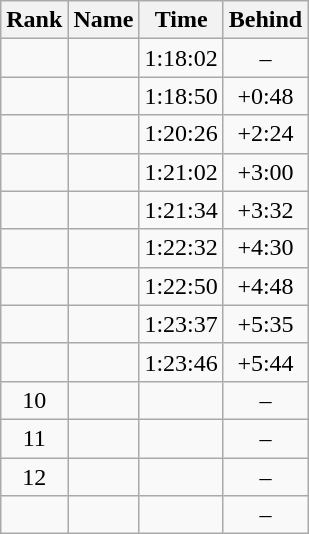<table class="wikitable" style="text-align:center">
<tr>
<th>Rank</th>
<th>Name</th>
<th>Time</th>
<th>Behind</th>
</tr>
<tr>
<td></td>
<td align=left></td>
<td>1:18:02</td>
<td>–</td>
</tr>
<tr>
<td></td>
<td align=left></td>
<td>1:18:50</td>
<td>+0:48</td>
</tr>
<tr>
<td></td>
<td align=left></td>
<td>1:20:26</td>
<td>+2:24</td>
</tr>
<tr>
<td></td>
<td align=left></td>
<td>1:21:02</td>
<td>+3:00</td>
</tr>
<tr>
<td></td>
<td align=left></td>
<td>1:21:34</td>
<td>+3:32</td>
</tr>
<tr>
<td></td>
<td align=left></td>
<td>1:22:32</td>
<td>+4:30</td>
</tr>
<tr>
<td></td>
<td align=left></td>
<td>1:22:50</td>
<td>+4:48</td>
</tr>
<tr>
<td></td>
<td align=left></td>
<td>1:23:37</td>
<td>+5:35</td>
</tr>
<tr>
<td></td>
<td align=left></td>
<td>1:23:46</td>
<td>+5:44</td>
</tr>
<tr>
<td>10</td>
<td align=left></td>
<td></td>
<td>–</td>
</tr>
<tr>
<td>11</td>
<td align=left></td>
<td></td>
<td>–</td>
</tr>
<tr>
<td>12</td>
<td align=left></td>
<td></td>
<td>–</td>
</tr>
<tr>
<td></td>
<td align=left></td>
<td></td>
<td>–</td>
</tr>
</table>
